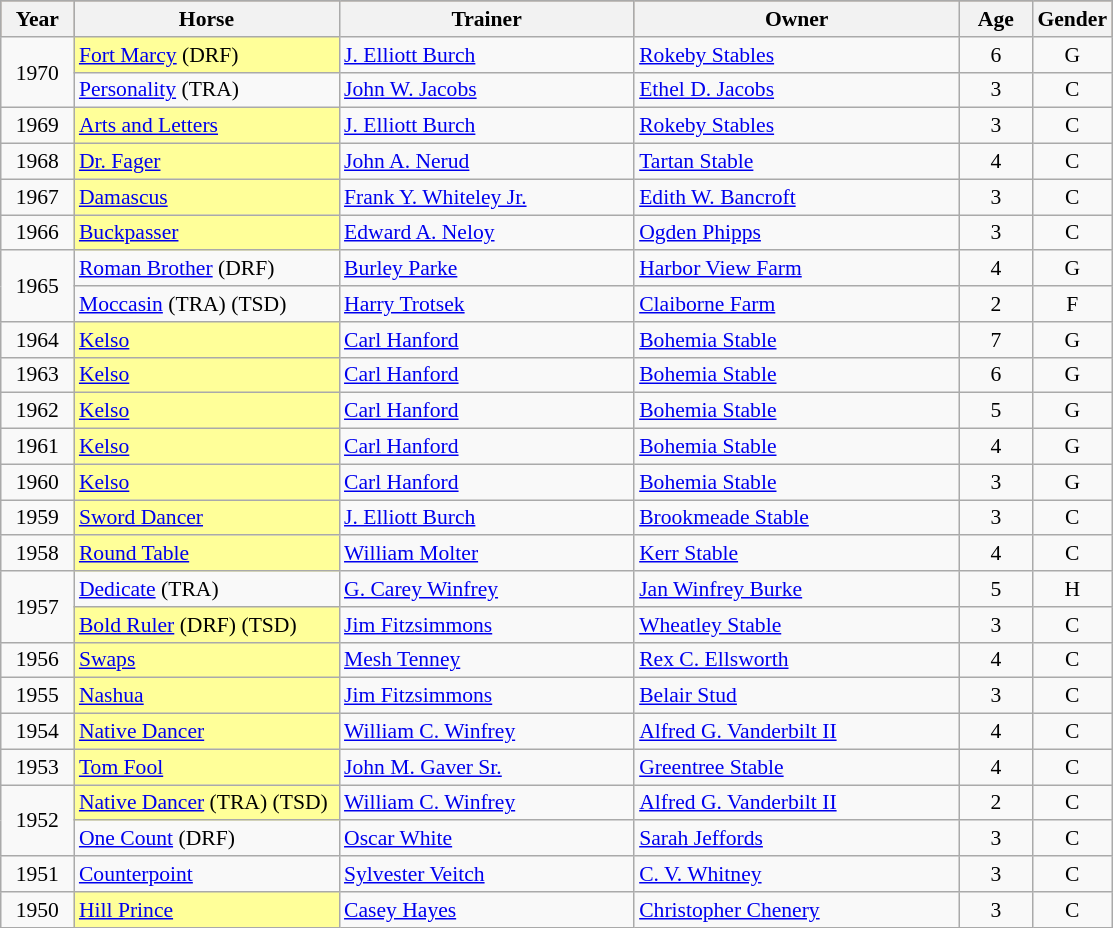<table class = "wikitable sortable" | border="1" cellpadding="0" style="border-collapse: collapse; font-size:90%">
<tr style="background:#987654; text-align:center;">
<th style="width:42px;">Year<br></th>
<th style="width:170px;">Horse<br></th>
<th style="width:190px;">Trainer<br></th>
<th style="width:210px;">Owner<br></th>
<th style="width:42px;">Age</th>
<th style="width:42px;">Gender</th>
</tr>
<tr>
<td align=center rowspan="2">1970</td>
<td style="background-color:#FFFF99"><a href='#'>Fort Marcy</a> (DRF)</td>
<td><a href='#'>J. Elliott Burch</a></td>
<td><a href='#'>Rokeby Stables</a></td>
<td align=center>6</td>
<td align=center>G</td>
</tr>
<tr>
<td><a href='#'>Personality</a> (TRA)</td>
<td><a href='#'>John W. Jacobs</a></td>
<td><a href='#'>Ethel D. Jacobs</a></td>
<td align=center>3</td>
<td align=center>C</td>
</tr>
<tr>
<td align=center>1969</td>
<td style="background-color:#FFFF99"><a href='#'>Arts and Letters</a></td>
<td><a href='#'>J. Elliott Burch</a></td>
<td><a href='#'>Rokeby Stables</a></td>
<td align=center>3</td>
<td align=center>C</td>
</tr>
<tr>
<td align=center>1968</td>
<td style="background-color:#FFFF99"><a href='#'>Dr. Fager</a></td>
<td><a href='#'>John A. Nerud</a></td>
<td><a href='#'>Tartan Stable</a></td>
<td align=center>4</td>
<td align=center>C</td>
</tr>
<tr>
<td align=center>1967</td>
<td style="background-color:#FFFF99"><a href='#'>Damascus</a></td>
<td><a href='#'>Frank Y. Whiteley Jr.</a></td>
<td><a href='#'>Edith W. Bancroft</a></td>
<td align=center>3</td>
<td align=center>C</td>
</tr>
<tr>
<td align=center>1966</td>
<td style="background-color:#FFFF99"><a href='#'>Buckpasser</a></td>
<td><a href='#'>Edward A. Neloy</a></td>
<td><a href='#'>Ogden Phipps</a></td>
<td align=center>3</td>
<td align=center>C</td>
</tr>
<tr>
<td align=center rowspan="2">1965</td>
<td><a href='#'>Roman Brother</a> (DRF)</td>
<td><a href='#'>Burley Parke</a></td>
<td><a href='#'>Harbor View Farm</a></td>
<td align=center>4</td>
<td align=center>G</td>
</tr>
<tr>
<td><a href='#'>Moccasin</a> (TRA) (TSD)</td>
<td><a href='#'>Harry Trotsek</a></td>
<td><a href='#'>Claiborne Farm</a></td>
<td align=center>2</td>
<td align=center>F</td>
</tr>
<tr>
<td align=center>1964</td>
<td style="background-color:#FFFF99"><a href='#'>Kelso</a></td>
<td><a href='#'>Carl Hanford</a></td>
<td><a href='#'>Bohemia Stable</a></td>
<td align=center>7</td>
<td align=center>G</td>
</tr>
<tr>
<td align=center>1963</td>
<td style="background-color:#FFFF99"><a href='#'>Kelso</a></td>
<td><a href='#'>Carl Hanford</a></td>
<td><a href='#'>Bohemia Stable</a></td>
<td align=center>6</td>
<td align=center>G</td>
</tr>
<tr>
<td align=center>1962</td>
<td style="background-color:#FFFF99"><a href='#'>Kelso</a></td>
<td><a href='#'>Carl Hanford</a></td>
<td><a href='#'>Bohemia Stable</a></td>
<td align=center>5</td>
<td align=center>G</td>
</tr>
<tr>
<td align=center>1961</td>
<td style="background-color:#FFFF99"><a href='#'>Kelso</a></td>
<td><a href='#'>Carl Hanford</a></td>
<td><a href='#'>Bohemia Stable</a></td>
<td align=center>4</td>
<td align=center>G</td>
</tr>
<tr>
<td align=center>1960</td>
<td style="background-color:#FFFF99"><a href='#'>Kelso</a></td>
<td><a href='#'>Carl Hanford</a></td>
<td><a href='#'>Bohemia Stable</a></td>
<td align=center>3</td>
<td align=center>G</td>
</tr>
<tr>
<td align=center>1959</td>
<td style="background-color:#FFFF99"><a href='#'>Sword Dancer</a></td>
<td><a href='#'>J. Elliott Burch</a></td>
<td><a href='#'>Brookmeade Stable</a></td>
<td align=center>3</td>
<td align=center>C</td>
</tr>
<tr>
<td align=center>1958</td>
<td style="background-color:#FFFF99"><a href='#'>Round Table</a></td>
<td><a href='#'>William Molter</a></td>
<td><a href='#'>Kerr Stable</a></td>
<td align=center>4</td>
<td align=center>C</td>
</tr>
<tr>
<td align=center rowspan="2">1957</td>
<td><a href='#'>Dedicate</a> (TRA)</td>
<td><a href='#'>G. Carey Winfrey</a></td>
<td><a href='#'>Jan Winfrey Burke</a></td>
<td align=center>5</td>
<td align=center>H</td>
</tr>
<tr>
<td style="background-color:#FFFF99"><a href='#'>Bold Ruler</a> (DRF) (TSD)</td>
<td><a href='#'>Jim Fitzsimmons</a></td>
<td><a href='#'>Wheatley Stable</a></td>
<td align=center>3</td>
<td align=center>C</td>
</tr>
<tr>
<td align=center>1956</td>
<td style="background-color:#FFFF99"><a href='#'>Swaps</a></td>
<td><a href='#'>Mesh Tenney</a></td>
<td><a href='#'>Rex C. Ellsworth</a></td>
<td align=center>4</td>
<td align=center>C</td>
</tr>
<tr>
<td align=center>1955</td>
<td style="background-color:#FFFF99"><a href='#'>Nashua</a></td>
<td><a href='#'>Jim Fitzsimmons</a></td>
<td><a href='#'>Belair Stud</a></td>
<td align=center>3</td>
<td align=center>C</td>
</tr>
<tr>
<td align=center>1954</td>
<td style="background-color:#FFFF99"><a href='#'>Native Dancer</a></td>
<td><a href='#'>William C. Winfrey</a></td>
<td><a href='#'>Alfred G. Vanderbilt II</a></td>
<td align=center>4</td>
<td align=center>C</td>
</tr>
<tr>
<td align=center>1953</td>
<td style="background-color:#FFFF99"><a href='#'>Tom Fool</a></td>
<td><a href='#'>John M. Gaver Sr.</a></td>
<td><a href='#'>Greentree Stable</a></td>
<td align=center>4</td>
<td align=center>C</td>
</tr>
<tr>
<td align=center rowspan="2">1952</td>
<td style="background-color:#FFFF99"><a href='#'>Native Dancer</a> (TRA) (TSD)</td>
<td><a href='#'>William C. Winfrey</a></td>
<td><a href='#'>Alfred G. Vanderbilt II</a></td>
<td align=center>2</td>
<td align=center>C</td>
</tr>
<tr>
<td><a href='#'>One Count</a> (DRF)</td>
<td><a href='#'>Oscar White</a></td>
<td><a href='#'>Sarah Jeffords</a></td>
<td align=center>3</td>
<td align=center>C</td>
</tr>
<tr>
<td align=center>1951</td>
<td><a href='#'>Counterpoint</a></td>
<td><a href='#'>Sylvester Veitch</a></td>
<td><a href='#'>C. V. Whitney</a></td>
<td align=center>3</td>
<td align=center>C</td>
</tr>
<tr>
<td align=center>1950</td>
<td style="background-color:#FFFF99"><a href='#'>Hill Prince</a></td>
<td><a href='#'>Casey Hayes</a></td>
<td><a href='#'>Christopher Chenery</a></td>
<td align=center>3</td>
<td align=center>C</td>
</tr>
</table>
